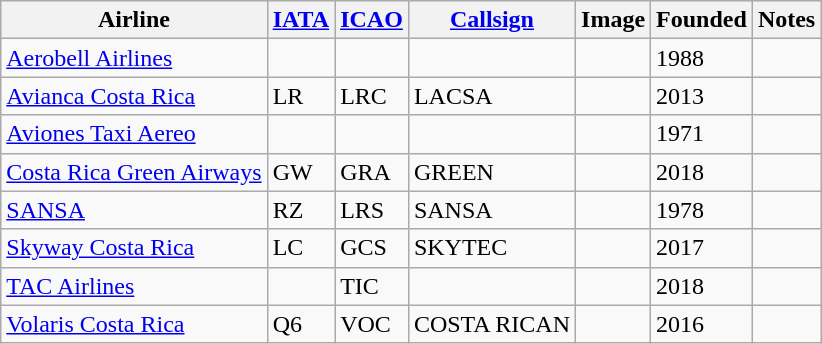<table class="wikitable sortable">
<tr valign="middle">
<th>Airline</th>
<th><a href='#'>IATA</a></th>
<th><a href='#'>ICAO</a></th>
<th><a href='#'>Callsign</a></th>
<th>Image</th>
<th>Founded</th>
<th>Notes</th>
</tr>
<tr>
<td><a href='#'>Aerobell Airlines</a></td>
<td></td>
<td></td>
<td></td>
<td></td>
<td>1988</td>
<td></td>
</tr>
<tr>
<td><a href='#'>Avianca Costa Rica</a></td>
<td>LR</td>
<td>LRC</td>
<td>LACSA</td>
<td></td>
<td>2013</td>
<td></td>
</tr>
<tr>
<td><a href='#'>Aviones Taxi Aereo</a></td>
<td></td>
<td></td>
<td></td>
<td></td>
<td>1971</td>
<td></td>
</tr>
<tr>
<td><a href='#'>Costa Rica Green Airways</a></td>
<td>GW</td>
<td>GRA</td>
<td>GREEN</td>
<td></td>
<td>2018</td>
<td></td>
</tr>
<tr>
<td><a href='#'>SANSA</a></td>
<td>RZ</td>
<td>LRS</td>
<td>SANSA</td>
<td></td>
<td>1978</td>
<td></td>
</tr>
<tr>
<td><a href='#'>Skyway Costa Rica</a></td>
<td>LC</td>
<td>GCS</td>
<td>SKYTEC</td>
<td></td>
<td>2017</td>
<td></td>
</tr>
<tr>
<td><a href='#'>TAC Airlines</a></td>
<td></td>
<td>TIC</td>
<td></td>
<td></td>
<td>2018</td>
<td></td>
</tr>
<tr>
<td><a href='#'>Volaris Costa Rica</a></td>
<td>Q6</td>
<td>VOC</td>
<td>COSTA RICAN</td>
<td></td>
<td>2016</td>
<td></td>
</tr>
</table>
